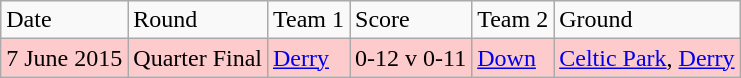<table class="wikitable">
<tr>
<td>Date</td>
<td>Round</td>
<td>Team 1</td>
<td>Score</td>
<td>Team 2</td>
<td>Ground</td>
</tr>
<tr style="background:#fdcbcb;">
<td>7 June 2015</td>
<td>Quarter Final</td>
<td><a href='#'>Derry</a></td>
<td>0-12 v 0-11</td>
<td><a href='#'>Down</a></td>
<td><a href='#'>Celtic Park</a>, <a href='#'>Derry</a></td>
</tr>
</table>
